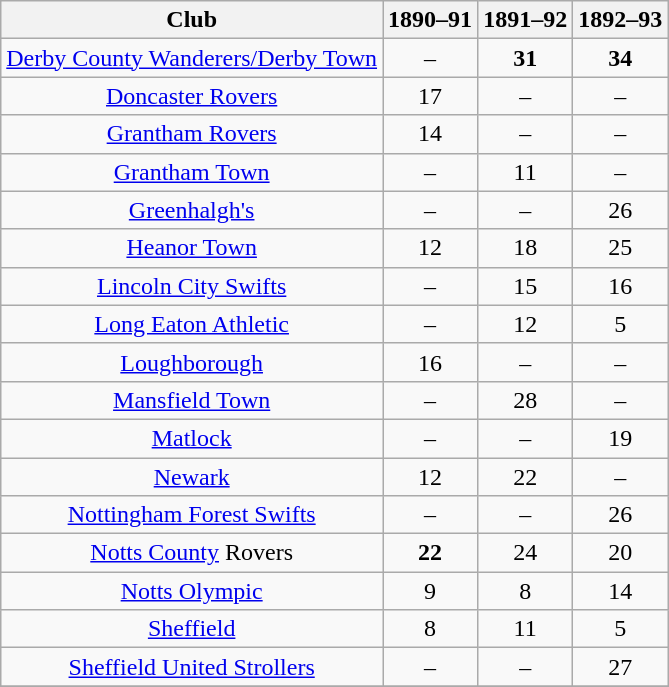<table class="wikitable sortable" style="font-size:100%; text-align:center">
<tr>
<th>Club</th>
<th>1890–91</th>
<th>1891–92</th>
<th>1892–93</th>
</tr>
<tr>
<td><a href='#'>Derby County Wanderers/Derby Town</a></td>
<td>–</td>
<td><strong>31</strong></td>
<td><strong>34</strong></td>
</tr>
<tr>
<td><a href='#'>Doncaster Rovers</a></td>
<td>17</td>
<td>–</td>
<td>–</td>
</tr>
<tr>
<td><a href='#'>Grantham Rovers</a></td>
<td>14</td>
<td>–</td>
<td>–</td>
</tr>
<tr>
<td><a href='#'>Grantham Town</a></td>
<td>–</td>
<td>11</td>
<td>–</td>
</tr>
<tr>
<td><a href='#'>Greenhalgh's</a></td>
<td>–</td>
<td>–</td>
<td>26</td>
</tr>
<tr>
<td><a href='#'>Heanor Town</a></td>
<td>12</td>
<td>18</td>
<td>25</td>
</tr>
<tr>
<td><a href='#'>Lincoln City Swifts</a></td>
<td>–</td>
<td>15</td>
<td>16</td>
</tr>
<tr>
<td><a href='#'>Long Eaton Athletic</a></td>
<td>–</td>
<td>12</td>
<td>5</td>
</tr>
<tr>
<td><a href='#'>Loughborough</a></td>
<td>16</td>
<td>–</td>
<td>–</td>
</tr>
<tr>
<td><a href='#'>Mansfield Town</a></td>
<td>–</td>
<td>28</td>
<td>–</td>
</tr>
<tr>
<td><a href='#'>Matlock</a></td>
<td>–</td>
<td>–</td>
<td>19</td>
</tr>
<tr>
<td><a href='#'>Newark</a></td>
<td>12</td>
<td>22</td>
<td>–</td>
</tr>
<tr>
<td><a href='#'>Nottingham Forest Swifts</a></td>
<td>–</td>
<td>–</td>
<td>26</td>
</tr>
<tr>
<td><a href='#'>Notts County</a> Rovers</td>
<td><strong>22</strong></td>
<td>24</td>
<td>20</td>
</tr>
<tr>
<td><a href='#'>Notts Olympic</a></td>
<td>9</td>
<td>8</td>
<td>14</td>
</tr>
<tr>
<td><a href='#'>Sheffield</a></td>
<td>8</td>
<td>11</td>
<td>5</td>
</tr>
<tr>
<td><a href='#'>Sheffield United Strollers</a></td>
<td>–</td>
<td>–</td>
<td>27</td>
</tr>
<tr>
</tr>
</table>
